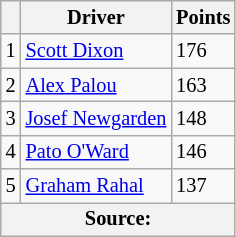<table class="wikitable" style="font-size: 85%;">
<tr>
<th scope="col"></th>
<th scope="col">Driver</th>
<th scope="col">Points</th>
</tr>
<tr>
<td align="center">1</td>
<td> <a href='#'>Scott Dixon</a></td>
<td align="left">176</td>
</tr>
<tr>
<td align="center">2</td>
<td> <a href='#'>Alex Palou</a></td>
<td align="left">163</td>
</tr>
<tr>
<td align="center">3</td>
<td> <a href='#'>Josef Newgarden</a></td>
<td align="left">148</td>
</tr>
<tr>
<td align="center">4</td>
<td> <a href='#'>Pato O'Ward</a></td>
<td align="left">146</td>
</tr>
<tr>
<td align="center">5</td>
<td> <a href='#'>Graham Rahal</a></td>
<td align="left">137</td>
</tr>
<tr>
<th colspan=4>Source:</th>
</tr>
</table>
